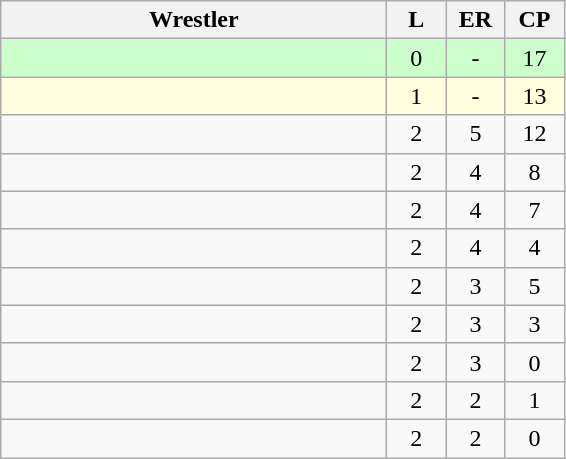<table class="wikitable" style="text-align: center;" |>
<tr>
<th width="250">Wrestler</th>
<th width="32">L</th>
<th width="32">ER</th>
<th width="32">CP</th>
</tr>
<tr bgcolor="ccffcc">
<td style="text-align:left;"></td>
<td>0</td>
<td>-</td>
<td>17</td>
</tr>
<tr bgcolor="lightyellow">
<td style="text-align:left;"></td>
<td>1</td>
<td>-</td>
<td>13</td>
</tr>
<tr>
<td style="text-align:left;"></td>
<td>2</td>
<td>5</td>
<td>12</td>
</tr>
<tr>
<td style="text-align:left;"></td>
<td>2</td>
<td>4</td>
<td>8</td>
</tr>
<tr>
<td style="text-align:left;"></td>
<td>2</td>
<td>4</td>
<td>7</td>
</tr>
<tr>
<td style="text-align:left;"></td>
<td>2</td>
<td>4</td>
<td>4</td>
</tr>
<tr>
<td style="text-align:left;"></td>
<td>2</td>
<td>3</td>
<td>5</td>
</tr>
<tr>
<td style="text-align:left;"></td>
<td>2</td>
<td>3</td>
<td>3</td>
</tr>
<tr>
<td style="text-align:left;"></td>
<td>2</td>
<td>3</td>
<td>0</td>
</tr>
<tr>
<td style="text-align:left;"></td>
<td>2</td>
<td>2</td>
<td>1</td>
</tr>
<tr>
<td style="text-align:left;"></td>
<td>2</td>
<td>2</td>
<td>0</td>
</tr>
</table>
